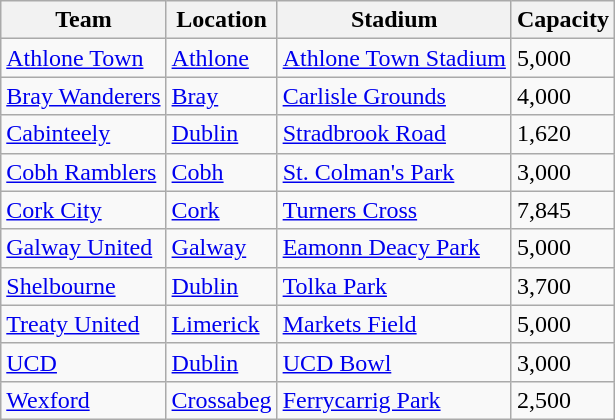<table class="wikitable sortable">
<tr>
<th>Team</th>
<th>Location</th>
<th>Stadium</th>
<th>Capacity</th>
</tr>
<tr>
<td><a href='#'>Athlone Town</a></td>
<td><a href='#'>Athlone</a></td>
<td><a href='#'>Athlone Town Stadium</a></td>
<td>5,000</td>
</tr>
<tr>
<td><a href='#'>Bray Wanderers</a></td>
<td><a href='#'>Bray</a></td>
<td><a href='#'>Carlisle Grounds</a></td>
<td>4,000</td>
</tr>
<tr>
<td><a href='#'>Cabinteely</a></td>
<td><a href='#'>Dublin</a> </td>
<td><a href='#'>Stradbrook Road</a></td>
<td>1,620</td>
</tr>
<tr>
<td><a href='#'>Cobh Ramblers</a></td>
<td><a href='#'>Cobh</a></td>
<td><a href='#'>St. Colman's Park</a></td>
<td>3,000</td>
</tr>
<tr>
<td><a href='#'>Cork City</a></td>
<td><a href='#'>Cork</a></td>
<td><a href='#'>Turners Cross</a></td>
<td>7,845</td>
</tr>
<tr>
<td><a href='#'>Galway United</a></td>
<td><a href='#'>Galway</a></td>
<td><a href='#'>Eamonn Deacy Park</a></td>
<td>5,000</td>
</tr>
<tr>
<td><a href='#'>Shelbourne</a></td>
<td><a href='#'>Dublin</a> </td>
<td><a href='#'>Tolka Park</a></td>
<td>3,700</td>
</tr>
<tr>
<td><a href='#'>Treaty United</a></td>
<td><a href='#'>Limerick</a></td>
<td><a href='#'>Markets Field</a></td>
<td>5,000</td>
</tr>
<tr>
<td><a href='#'>UCD</a></td>
<td><a href='#'>Dublin</a> </td>
<td><a href='#'>UCD Bowl</a></td>
<td>3,000</td>
</tr>
<tr>
<td><a href='#'>Wexford</a></td>
<td><a href='#'>Crossabeg</a></td>
<td><a href='#'>Ferrycarrig Park</a></td>
<td>2,500</td>
</tr>
</table>
